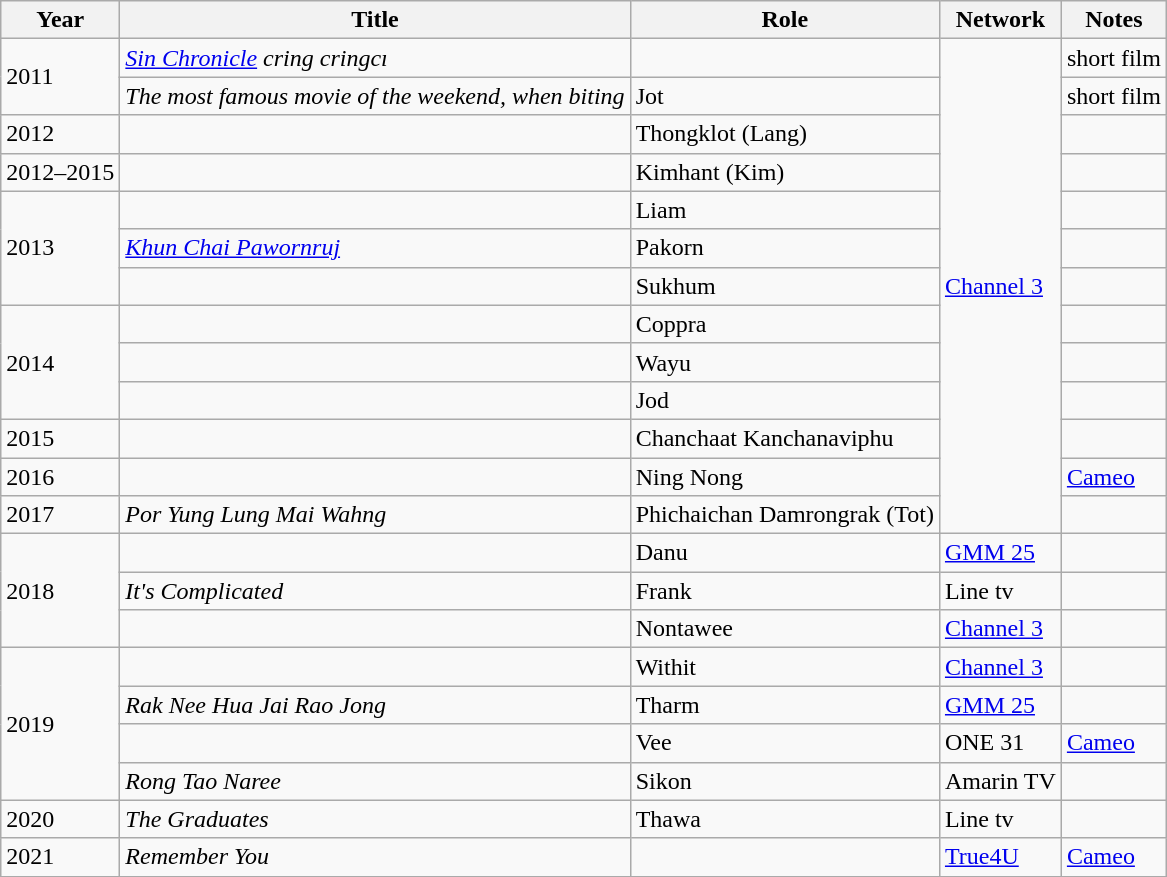<table class="wikitable sortable">
<tr>
<th>Year</th>
<th>Title</th>
<th>Role</th>
<th>Network</th>
<th class="unsortable">Notes</th>
</tr>
<tr>
<td rowspan="2">2011</td>
<td><em> <a href='#'>Sin Chronicle</a> cring cringcı</em></td>
<td></td>
<td rowspan="13"><a href='#'>Channel 3</a></td>
<td>short film</td>
</tr>
<tr>
<td><em>The most famous movie of the weekend, when biting </em></td>
<td>Jot</td>
<td>short film</td>
</tr>
<tr>
<td rowspan="1">2012</td>
<td><em></em></td>
<td>Thongklot (Lang)</td>
<td></td>
</tr>
<tr>
<td rowspan="1">2012–2015</td>
<td><em></em></td>
<td>Kimhant (Kim)</td>
<td></td>
</tr>
<tr>
<td rowspan="3">2013</td>
<td><em></em></td>
<td>Liam</td>
<td></td>
</tr>
<tr>
<td><em><a href='#'>Khun Chai Pawornruj</a></em></td>
<td>Pakorn</td>
<td></td>
</tr>
<tr>
<td><em></em></td>
<td>Sukhum</td>
<td></td>
</tr>
<tr>
<td rowspan="3">2014</td>
<td><em></em></td>
<td>Coppra</td>
<td></td>
</tr>
<tr>
<td><em></em></td>
<td>Wayu</td>
<td></td>
</tr>
<tr>
<td><em></em></td>
<td>Jod</td>
<td></td>
</tr>
<tr>
<td rowspan="1">2015</td>
<td><em></em></td>
<td>Chanchaat Kanchanaviphu</td>
<td></td>
</tr>
<tr>
<td rowspan="1">2016</td>
<td><em></em></td>
<td>Ning Nong</td>
<td><a href='#'>Cameo</a></td>
</tr>
<tr>
<td rowspan="1">2017</td>
<td><em>Por Yung Lung Mai Wahng</em></td>
<td>Phichaichan Damrongrak (Tot)</td>
<td></td>
</tr>
<tr>
<td rowspan="3">2018</td>
<td><em></em></td>
<td>Danu</td>
<td><a href='#'>GMM 25</a></td>
<td></td>
</tr>
<tr>
<td><em>It's Complicated</em></td>
<td>Frank</td>
<td>Line tv</td>
<td></td>
</tr>
<tr>
<td><em></em></td>
<td>Nontawee</td>
<td><a href='#'>Channel 3</a></td>
<td></td>
</tr>
<tr>
<td rowspan="4">2019</td>
<td><em></em></td>
<td>Withit</td>
<td><a href='#'>Channel 3</a></td>
<td></td>
</tr>
<tr>
<td><em>Rak Nee Hua Jai Rao Jong </em></td>
<td>Tharm</td>
<td><a href='#'>GMM 25</a></td>
<td></td>
</tr>
<tr>
<td><em></em></td>
<td>Vee</td>
<td>ONE 31</td>
<td><a href='#'>Cameo</a></td>
</tr>
<tr>
<td><em> Rong Tao Naree</em></td>
<td>Sikon</td>
<td>Amarin TV</td>
<td></td>
</tr>
<tr>
<td rowspan="1">2020</td>
<td><em>The Graduates</em></td>
<td>Thawa</td>
<td>Line tv</td>
<td></td>
</tr>
<tr>
<td rowspan="1">2021</td>
<td><em>Remember You</em></td>
<td></td>
<td><a href='#'>True4U</a></td>
<td><a href='#'>Cameo</a></td>
</tr>
<tr>
</tr>
</table>
